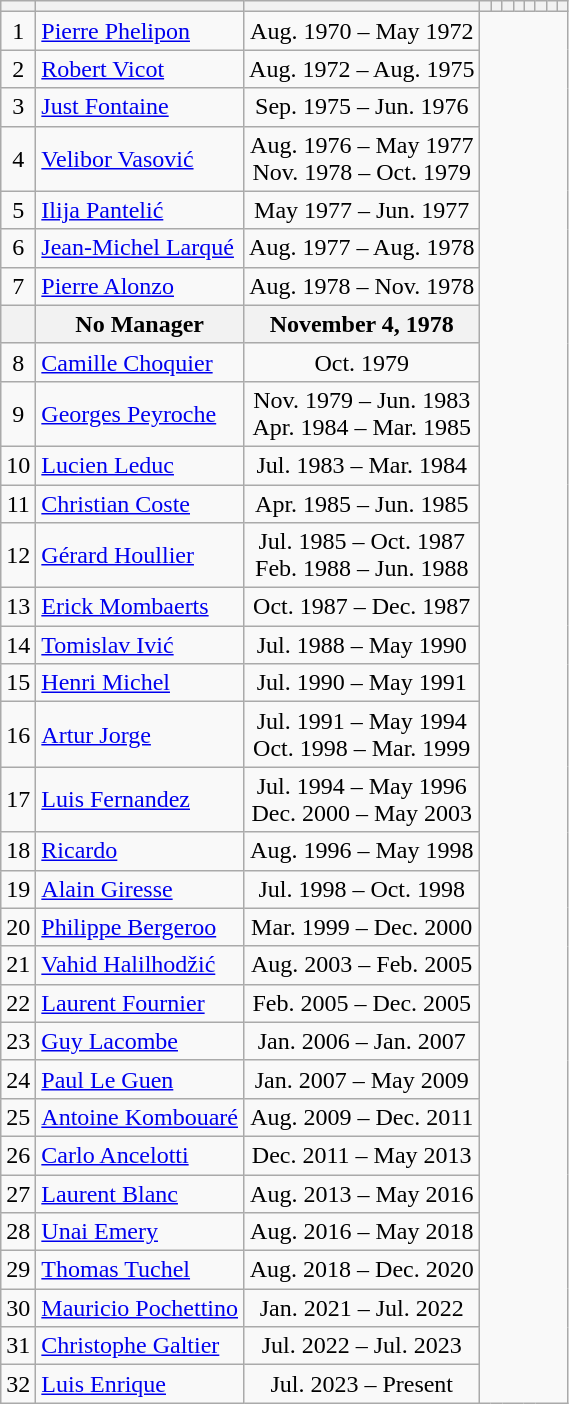<table class="wikitable plainrowheaders sortable" style="text-align:center">
<tr>
<th></th>
<th></th>
<th></th>
<th></th>
<th></th>
<th></th>
<th></th>
<th></th>
<th></th>
<th></th>
<th></th>
</tr>
<tr>
<td>1</td>
<td align="left"> <a href='#'>Pierre Phelipon</a></td>
<td>Aug. 1970 – May 1972<br></td>
</tr>
<tr>
<td>2</td>
<td align="left"> <a href='#'>Robert Vicot</a></td>
<td>Aug. 1972 – Aug. 1975<br></td>
</tr>
<tr>
<td>3</td>
<td align="left"> <a href='#'>Just Fontaine</a></td>
<td>Sep. 1975 – Jun. 1976<br></td>
</tr>
<tr>
<td>4</td>
<td align="left"> <a href='#'>Velibor Vasović</a></td>
<td>Aug. 1976 – May 1977<br>Nov. 1978 – Oct. 1979<br></td>
</tr>
<tr>
<td>5</td>
<td align="left"> <a href='#'>Ilija Pantelić</a></td>
<td>May 1977 – Jun. 1977<br></td>
</tr>
<tr>
<td>6</td>
<td align="left"> <a href='#'>Jean-Michel Larqué</a></td>
<td>Aug. 1977 – Aug. 1978<br></td>
</tr>
<tr>
<td>7</td>
<td align="left"> <a href='#'>Pierre Alonzo</a></td>
<td>Aug. 1978 – Nov. 1978<br></td>
</tr>
<tr>
<th></th>
<th>No Manager </th>
<th>November 4, 1978<br></th>
</tr>
<tr>
<td>8</td>
<td align="left"> <a href='#'>Camille Choquier</a></td>
<td>Oct. 1979<br></td>
</tr>
<tr>
<td>9</td>
<td align="left"> <a href='#'>Georges Peyroche</a></td>
<td>Nov. 1979 – Jun. 1983<br>Apr. 1984 – Mar. 1985<br></td>
</tr>
<tr>
<td>10</td>
<td align="left"> <a href='#'>Lucien Leduc</a></td>
<td>Jul. 1983 – Mar. 1984<br></td>
</tr>
<tr>
<td>11</td>
<td align="left"> <a href='#'>Christian Coste</a></td>
<td>Apr. 1985 – Jun. 1985<br></td>
</tr>
<tr>
<td>12</td>
<td align="left"> <a href='#'>Gérard Houllier</a></td>
<td>Jul. 1985 – Oct. 1987<br>Feb. 1988 – Jun. 1988<br></td>
</tr>
<tr>
<td>13</td>
<td align="left"> <a href='#'>Erick Mombaerts</a></td>
<td>Oct. 1987 – Dec. 1987<br></td>
</tr>
<tr>
<td>14</td>
<td align="left"> <a href='#'>Tomislav Ivić</a></td>
<td>Jul. 1988 – May 1990<br></td>
</tr>
<tr>
<td>15</td>
<td align="left"> <a href='#'>Henri Michel</a></td>
<td>Jul. 1990 – May 1991<br></td>
</tr>
<tr>
<td>16</td>
<td align="left"> <a href='#'>Artur Jorge</a></td>
<td>Jul. 1991 – May 1994<br>Oct. 1998 – Mar. 1999<br></td>
</tr>
<tr>
<td>17</td>
<td align="left"> <a href='#'>Luis Fernandez</a></td>
<td>Jul. 1994 – May 1996<br>Dec. 2000 – May 2003<br></td>
</tr>
<tr>
<td>18</td>
<td align="left"> <a href='#'>Ricardo</a></td>
<td>Aug. 1996 – May 1998<br></td>
</tr>
<tr>
<td>19</td>
<td align="left"> <a href='#'>Alain Giresse</a></td>
<td>Jul. 1998 – Oct. 1998<br></td>
</tr>
<tr>
<td>20</td>
<td align="left"> <a href='#'>Philippe Bergeroo</a></td>
<td>Mar. 1999 – Dec. 2000<br></td>
</tr>
<tr>
<td>21</td>
<td align="left"> <a href='#'>Vahid Halilhodžić</a></td>
<td>Aug. 2003 – Feb. 2005<br></td>
</tr>
<tr>
<td>22</td>
<td align="left"> <a href='#'>Laurent Fournier</a></td>
<td>Feb. 2005 – Dec. 2005<br></td>
</tr>
<tr>
<td>23</td>
<td align="left"> <a href='#'>Guy Lacombe</a></td>
<td>Jan. 2006 – Jan. 2007<br></td>
</tr>
<tr>
<td>24</td>
<td align="left"> <a href='#'>Paul Le Guen</a></td>
<td>Jan. 2007 – May 2009<br></td>
</tr>
<tr>
<td>25</td>
<td align="left"> <a href='#'>Antoine Kombouaré</a></td>
<td>Aug. 2009 – Dec. 2011<br></td>
</tr>
<tr>
<td>26</td>
<td align="left"> <a href='#'>Carlo Ancelotti</a></td>
<td>Dec. 2011 – May 2013<br></td>
</tr>
<tr>
<td>27</td>
<td align="left"> <a href='#'>Laurent Blanc</a></td>
<td>Aug. 2013 – May 2016<br></td>
</tr>
<tr>
<td>28</td>
<td align="left"> <a href='#'>Unai Emery</a></td>
<td>Aug. 2016 – May 2018<br></td>
</tr>
<tr>
<td>29</td>
<td align="left"> <a href='#'>Thomas Tuchel</a></td>
<td>Aug. 2018 – Dec. 2020<br></td>
</tr>
<tr>
<td>30</td>
<td align="left"> <a href='#'>Mauricio Pochettino</a></td>
<td>Jan. 2021 – Jul. 2022<br></td>
</tr>
<tr>
<td>31</td>
<td align="left"> <a href='#'>Christophe Galtier</a></td>
<td>Jul. 2022 – Jul. 2023<br></td>
</tr>
<tr>
<td>32</td>
<td align="left"> <a href='#'>Luis Enrique</a></td>
<td>Jul. 2023 – Present<br></td>
</tr>
</table>
